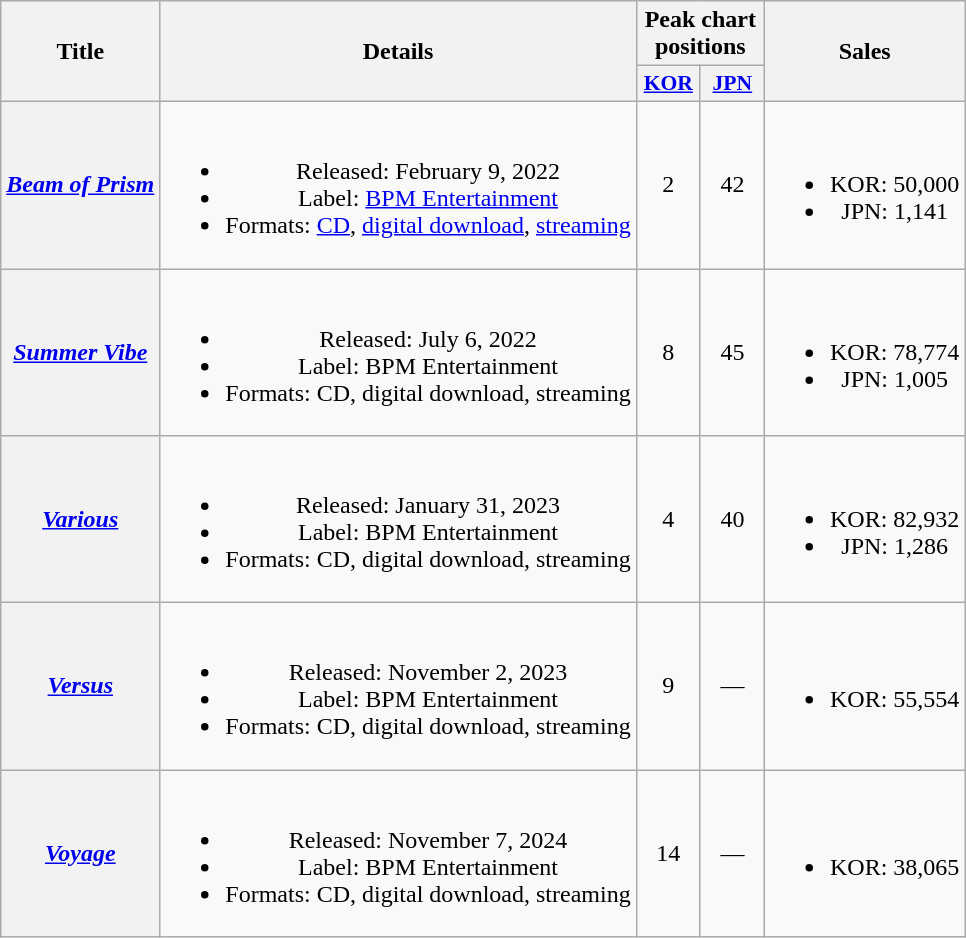<table class="wikitable plainrowheaders" style="text-align:center">
<tr>
<th scope="col" rowspan="2">Title</th>
<th scope="col" rowspan="2">Details</th>
<th scope="col" colspan="2">Peak chart<br>positions</th>
<th scope="col" rowspan="2">Sales</th>
</tr>
<tr>
<th scope="col" style="font-size:90%; width:2.5em"><a href='#'>KOR</a><br></th>
<th scope="col" style="font-size:90%; width:2.5em"><a href='#'>JPN</a><br></th>
</tr>
<tr>
<th scope="row"><em><a href='#'>Beam of Prism</a></em></th>
<td><br><ul><li>Released: February 9, 2022</li><li>Label: <a href='#'>BPM Entertainment</a></li><li>Formats: <a href='#'>CD</a>, <a href='#'>digital download</a>, <a href='#'>streaming</a></li></ul></td>
<td>2</td>
<td>42</td>
<td><br><ul><li>KOR: 50,000</li><li>JPN: 1,141 </li></ul></td>
</tr>
<tr>
<th scope="row"><em><a href='#'>Summer Vibe</a></em></th>
<td><br><ul><li>Released: July 6, 2022</li><li>Label: BPM Entertainment</li><li>Formats: CD, digital download, streaming</li></ul></td>
<td>8</td>
<td>45</td>
<td><br><ul><li>KOR: 78,774</li><li>JPN: 1,005 </li></ul></td>
</tr>
<tr>
<th scope="row"><em><a href='#'>Various</a></em></th>
<td><br><ul><li>Released: January 31, 2023</li><li>Label: BPM Entertainment</li><li>Formats: CD, digital download, streaming</li></ul></td>
<td>4</td>
<td>40</td>
<td><br><ul><li>KOR: 82,932</li><li>JPN: 1,286 </li></ul></td>
</tr>
<tr>
<th scope="row"><em><a href='#'>Versus</a></em></th>
<td><br><ul><li>Released: November 2, 2023</li><li>Label: BPM Entertainment</li><li>Formats: CD, digital download, streaming</li></ul></td>
<td>9</td>
<td>—</td>
<td><br><ul><li>KOR: 55,554</li></ul></td>
</tr>
<tr>
<th scope="row"><em><a href='#'>Voyage</a></em></th>
<td><br><ul><li>Released: November 7, 2024</li><li>Label: BPM Entertainment</li><li>Formats: CD, digital download, streaming</li></ul></td>
<td>14</td>
<td>—</td>
<td><br><ul><li>KOR: 38,065</li></ul></td>
</tr>
</table>
